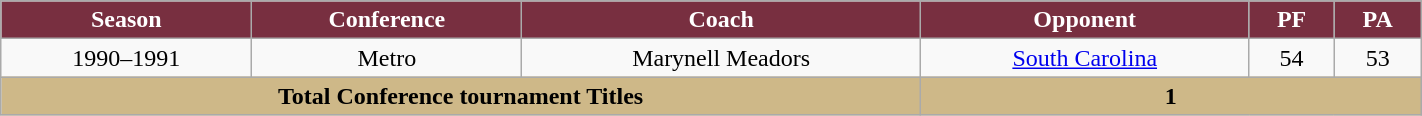<table cellpadding="1" style="width:75%;" class="wikitable">
<tr>
<th style="background:#782F40; color:white;">Season</th>
<th style="background:#782F40; color:white;">Conference</th>
<th style="background:#782F40; color:white;">Coach</th>
<th style="background:#782F40; color:white;">Opponent</th>
<th style="background:#782F40; color:white;">PF</th>
<th style="background:#782F40; color:white;">PA</th>
</tr>
<tr style="text-align:center;">
<td>1990–1991</td>
<td>Metro</td>
<td>Marynell Meadors</td>
<td><a href='#'>South Carolina</a></td>
<td>54</td>
<td>53</td>
</tr>
<tr style="text-align:center;" class="sortbottom">
<th colspan=3; style="background:#CEB888; color:black;">Total Conference tournament Titles</th>
<th colspan=3; style="background:#CEB888; color:black;"><strong>1</strong></th>
</tr>
</table>
